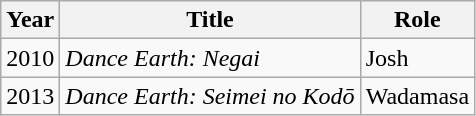<table class="wikitable">
<tr>
<th>Year</th>
<th>Title</th>
<th>Role</th>
</tr>
<tr>
<td>2010</td>
<td><em>Dance Earth: Negai</em></td>
<td>Josh</td>
</tr>
<tr>
<td>2013</td>
<td><em>Dance Earth: Seimei no Kodō</em></td>
<td>Wadamasa</td>
</tr>
</table>
